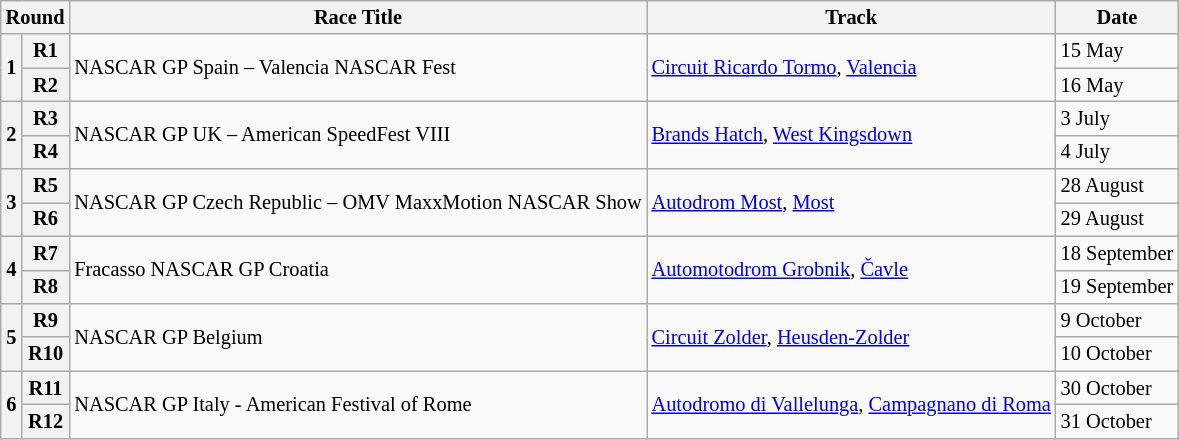<table class="wikitable" style="font-size:85%;">
<tr>
<th colspan=2>Round</th>
<th>Race Title</th>
<th>Track</th>
<th>Date</th>
</tr>
<tr>
<th rowspan=2>1</th>
<th>R1</th>
<td rowspan=2>NASCAR GP Spain – Valencia NASCAR Fest</td>
<td rowspan=2> <a href='#'>Circuit Ricardo Tormo</a>, <a href='#'>Valencia</a></td>
<td>15 May</td>
</tr>
<tr>
<th>R2</th>
<td>16 May</td>
</tr>
<tr>
<th rowspan=2>2</th>
<th>R3</th>
<td rowspan=2>NASCAR GP UK – American SpeedFest VIII</td>
<td rowspan=2> <a href='#'>Brands Hatch</a>, <a href='#'>West Kingsdown</a></td>
<td>3 July</td>
</tr>
<tr>
<th>R4</th>
<td>4 July</td>
</tr>
<tr>
<th rowspan=2>3</th>
<th>R5</th>
<td rowspan=2>NASCAR GP Czech Republic – OMV MaxxMotion NASCAR Show</td>
<td rowspan=2> <a href='#'>Autodrom Most</a>, <a href='#'>Most</a></td>
<td>28 August</td>
</tr>
<tr>
<th>R6</th>
<td>29 August</td>
</tr>
<tr>
<th rowspan=2>4</th>
<th>R7</th>
<td rowspan=2>Fracasso NASCAR GP Croatia</td>
<td rowspan=2> <a href='#'>Automotodrom Grobnik</a>, <a href='#'>Čavle</a></td>
<td>18 September</td>
</tr>
<tr>
<th>R8</th>
<td>19 September</td>
</tr>
<tr>
<th rowspan=2>5</th>
<th>R9</th>
<td rowspan=2>NASCAR GP Belgium</td>
<td rowspan=2> <a href='#'>Circuit Zolder</a>, <a href='#'>Heusden-Zolder</a></td>
<td>9 October</td>
</tr>
<tr>
<th>R10</th>
<td>10 October</td>
</tr>
<tr>
<th rowspan=2>6</th>
<th>R11</th>
<td rowspan=2>NASCAR GP Italy - American Festival of Rome</td>
<td rowspan=2> <a href='#'>Autodromo di Vallelunga</a>, <a href='#'>Campagnano di Roma</a></td>
<td>30 October</td>
</tr>
<tr>
<th>R12</th>
<td>31 October</td>
</tr>
</table>
